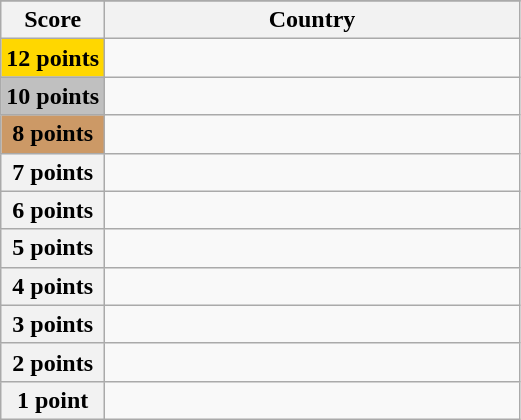<table class="wikitable">
<tr>
</tr>
<tr>
<th scope="col" width="20%">Score</th>
<th scope="col">Country</th>
</tr>
<tr>
<th scope="row" style="background:gold">12 points</th>
<td></td>
</tr>
<tr>
<th scope="row" style="background:silver">10 points</th>
<td></td>
</tr>
<tr>
<th scope="row" style="background:#CC9966">8 points</th>
<td></td>
</tr>
<tr>
<th scope="row">7 points</th>
<td></td>
</tr>
<tr>
<th scope="row">6 points</th>
<td></td>
</tr>
<tr>
<th scope="row">5 points</th>
<td></td>
</tr>
<tr>
<th scope="row">4 points</th>
<td></td>
</tr>
<tr>
<th scope="row">3 points</th>
<td></td>
</tr>
<tr>
<th scope="row">2 points</th>
<td></td>
</tr>
<tr>
<th scope="row">1 point</th>
<td></td>
</tr>
</table>
